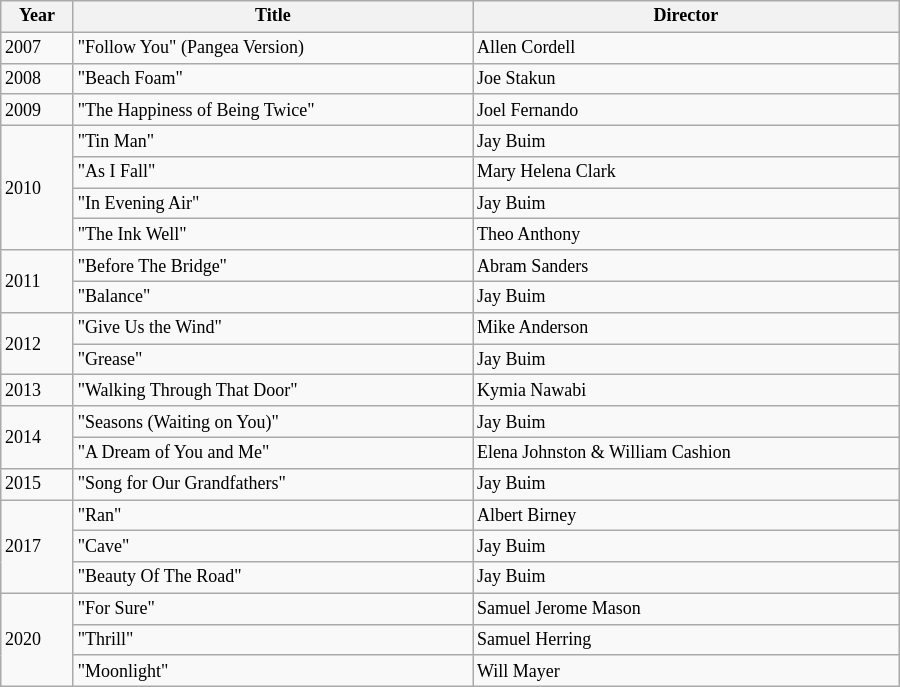<table class="wikitable" width="600em" style="font-size: 9pt; padding:2px 7px;">
<tr>
<th>Year</th>
<th>Title</th>
<th>Director</th>
</tr>
<tr>
<td>2007</td>
<td>"Follow You" (Pangea Version)</td>
<td>Allen Cordell</td>
</tr>
<tr>
<td>2008</td>
<td>"Beach Foam"</td>
<td>Joe Stakun</td>
</tr>
<tr>
<td>2009</td>
<td>"The Happiness of Being Twice"</td>
<td>Joel Fernando</td>
</tr>
<tr>
<td rowspan=4>2010</td>
<td>"Tin Man"</td>
<td>Jay Buim</td>
</tr>
<tr>
<td>"As I Fall"</td>
<td>Mary Helena Clark</td>
</tr>
<tr>
<td>"In Evening Air"</td>
<td>Jay Buim</td>
</tr>
<tr>
<td>"The Ink Well"</td>
<td>Theo Anthony</td>
</tr>
<tr>
<td rowspan=2>2011</td>
<td>"Before The Bridge"</td>
<td>Abram Sanders</td>
</tr>
<tr>
<td>"Balance"</td>
<td>Jay Buim</td>
</tr>
<tr>
<td rowspan=2>2012</td>
<td>"Give Us the Wind"</td>
<td>Mike Anderson</td>
</tr>
<tr>
<td>"Grease"</td>
<td>Jay Buim</td>
</tr>
<tr>
<td>2013</td>
<td>"Walking Through That Door"</td>
<td>Kymia Nawabi</td>
</tr>
<tr>
<td rowspan=2>2014</td>
<td>"Seasons (Waiting on You)"</td>
<td>Jay Buim</td>
</tr>
<tr>
<td>"A Dream of You and Me"</td>
<td>Elena Johnston & William Cashion</td>
</tr>
<tr>
<td>2015</td>
<td>"Song for Our Grandfathers"</td>
<td>Jay Buim</td>
</tr>
<tr>
<td rowspan=3>2017</td>
<td>"Ran"</td>
<td>Albert Birney</td>
</tr>
<tr>
<td>"Cave"</td>
<td>Jay Buim</td>
</tr>
<tr>
<td>"Beauty Of The Road"</td>
<td>Jay Buim</td>
</tr>
<tr>
<td rowspan=3>2020</td>
<td>"For Sure"</td>
<td>Samuel Jerome Mason</td>
</tr>
<tr>
<td>"Thrill"</td>
<td>Samuel Herring</td>
</tr>
<tr>
<td>"Moonlight"</td>
<td>Will Mayer</td>
</tr>
</table>
